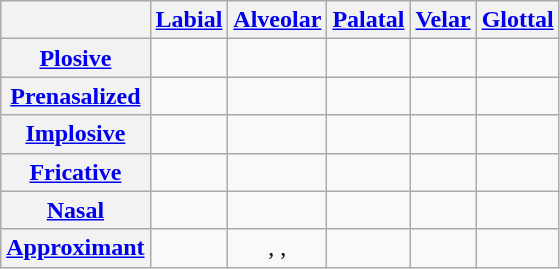<table class="wikitable" style="text-align:center">
<tr>
<th></th>
<th><a href='#'>Labial</a></th>
<th><a href='#'>Alveolar</a></th>
<th><a href='#'>Palatal</a></th>
<th><a href='#'>Velar</a></th>
<th><a href='#'>Glottal</a></th>
</tr>
<tr>
<th><a href='#'>Plosive</a></th>
<td> </td>
<td> </td>
<td></td>
<td> </td>
<td></td>
</tr>
<tr>
<th><a href='#'>Prenasalized</a></th>
<td></td>
<td></td>
<td></td>
<td></td>
<td></td>
</tr>
<tr>
<th><a href='#'>Implosive</a></th>
<td></td>
<td></td>
<td></td>
<td></td>
<td></td>
</tr>
<tr>
<th><a href='#'>Fricative</a></th>
<td></td>
<td></td>
<td></td>
<td></td>
<td></td>
</tr>
<tr>
<th><a href='#'>Nasal</a></th>
<td></td>
<td></td>
<td></td>
<td></td>
<td></td>
</tr>
<tr>
<th><a href='#'>Approximant</a></th>
<td></td>
<td>, , </td>
<td></td>
<td></td>
<td></td>
</tr>
</table>
